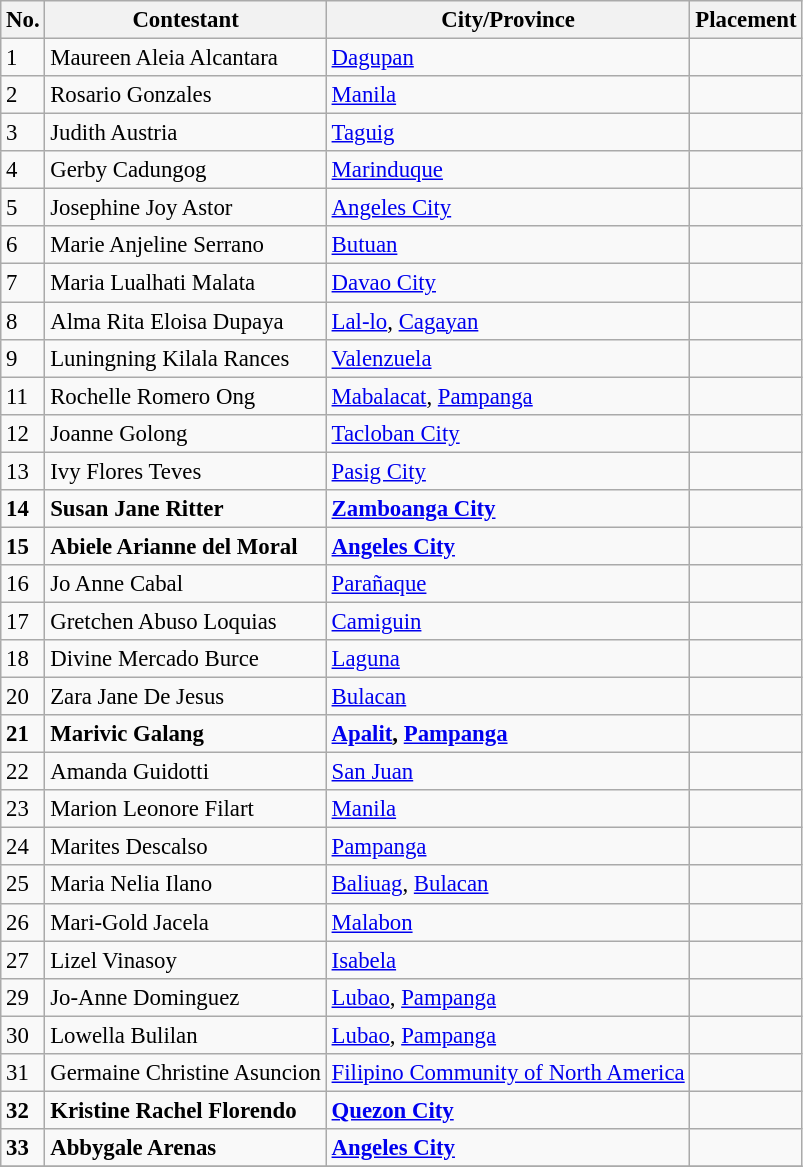<table class="wikitable sortable" style="font-size:95%;">
<tr>
<th>No.</th>
<th>Contestant</th>
<th>City/Province</th>
<th>Placement</th>
</tr>
<tr>
<td>1</td>
<td>Maureen Aleia Alcantara</td>
<td><a href='#'>Dagupan</a></td>
<td></td>
</tr>
<tr>
<td>2</td>
<td>Rosario Gonzales</td>
<td><a href='#'>Manila</a></td>
<td></td>
</tr>
<tr>
<td>3</td>
<td>Judith Austria</td>
<td><a href='#'>Taguig</a></td>
<td></td>
</tr>
<tr>
<td>4</td>
<td>Gerby Cadungog</td>
<td><a href='#'>Marinduque</a></td>
<td></td>
</tr>
<tr>
<td>5</td>
<td>Josephine Joy Astor</td>
<td><a href='#'>Angeles City</a></td>
<td></td>
</tr>
<tr>
<td>6</td>
<td>Marie Anjeline Serrano</td>
<td><a href='#'>Butuan</a></td>
<td></td>
</tr>
<tr>
<td>7</td>
<td>Maria Lualhati Malata</td>
<td><a href='#'>Davao City</a></td>
<td></td>
</tr>
<tr>
<td>8</td>
<td>Alma Rita Eloisa Dupaya</td>
<td><a href='#'>Lal-lo</a>, <a href='#'>Cagayan</a></td>
<td></td>
</tr>
<tr>
<td>9</td>
<td>Luningning Kilala Rances</td>
<td><a href='#'>Valenzuela</a></td>
<td></td>
</tr>
<tr>
<td>11</td>
<td>Rochelle Romero Ong</td>
<td><a href='#'>Mabalacat</a>, <a href='#'>Pampanga</a></td>
<td></td>
</tr>
<tr>
<td>12</td>
<td>Joanne Golong</td>
<td><a href='#'>Tacloban City</a></td>
<td></td>
</tr>
<tr>
<td>13</td>
<td>Ivy Flores Teves</td>
<td><a href='#'>Pasig City</a></td>
<td></td>
</tr>
<tr>
<td><strong>14</strong></td>
<td><strong>Susan Jane Ritter</strong></td>
<td><strong><a href='#'>Zamboanga City</a></strong></td>
<td></td>
</tr>
<tr>
<td><strong>15</strong></td>
<td><strong>Abiele Arianne del Moral</strong></td>
<td><strong><a href='#'>Angeles City</a></strong></td>
<td></td>
</tr>
<tr>
<td>16</td>
<td>Jo Anne Cabal</td>
<td><a href='#'>Parañaque</a></td>
<td></td>
</tr>
<tr>
<td>17</td>
<td>Gretchen Abuso Loquias</td>
<td><a href='#'>Camiguin</a></td>
<td></td>
</tr>
<tr>
<td>18</td>
<td>Divine Mercado Burce</td>
<td><a href='#'>Laguna</a></td>
<td></td>
</tr>
<tr>
<td>20</td>
<td>Zara Jane De Jesus</td>
<td><a href='#'>Bulacan</a></td>
<td></td>
</tr>
<tr>
<td><strong>21</strong></td>
<td><strong>Marivic Galang</strong></td>
<td><strong><a href='#'>Apalit</a>, <a href='#'>Pampanga</a></strong></td>
<td></td>
</tr>
<tr>
<td>22</td>
<td>Amanda Guidotti</td>
<td><a href='#'>San Juan</a></td>
<td></td>
</tr>
<tr>
<td>23</td>
<td>Marion Leonore Filart</td>
<td><a href='#'>Manila</a></td>
<td></td>
</tr>
<tr>
<td>24</td>
<td>Marites Descalso</td>
<td><a href='#'>Pampanga</a></td>
<td></td>
</tr>
<tr>
<td>25</td>
<td>Maria Nelia Ilano</td>
<td><a href='#'>Baliuag</a>, <a href='#'>Bulacan</a></td>
<td></td>
</tr>
<tr>
<td>26</td>
<td>Mari-Gold Jacela</td>
<td><a href='#'>Malabon</a></td>
<td></td>
</tr>
<tr>
<td>27</td>
<td>Lizel Vinasoy</td>
<td><a href='#'>Isabela</a></td>
<td></td>
</tr>
<tr>
<td>29</td>
<td>Jo-Anne Dominguez</td>
<td><a href='#'>Lubao</a>, <a href='#'>Pampanga</a></td>
<td></td>
</tr>
<tr>
<td>30</td>
<td>Lowella Bulilan</td>
<td><a href='#'>Lubao</a>, <a href='#'>Pampanga</a></td>
<td></td>
</tr>
<tr>
<td>31</td>
<td>Germaine Christine Asuncion</td>
<td><a href='#'>Filipino Community of North America</a></td>
<td></td>
</tr>
<tr>
<td><strong>32</strong></td>
<td><strong>Kristine Rachel Florendo</strong></td>
<td><strong><a href='#'>Quezon City</a></strong></td>
<td></td>
</tr>
<tr>
<td><strong>33</strong></td>
<td><strong>Abbygale Arenas</strong></td>
<td><strong><a href='#'>Angeles City</a></strong></td>
<td></td>
</tr>
<tr>
</tr>
</table>
